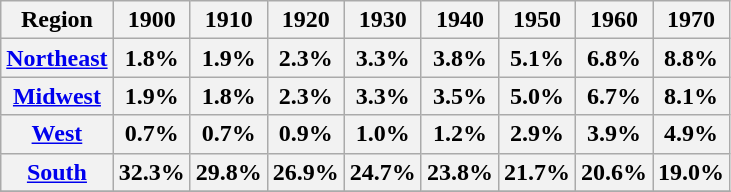<table class="wikitable">
<tr>
<th>Region</th>
<th>1900</th>
<th>1910</th>
<th>1920</th>
<th>1930</th>
<th>1940</th>
<th>1950</th>
<th>1960</th>
<th>1970 <br></th>
</tr>
<tr>
<th><a href='#'>Northeast</a></th>
<th>1.8%</th>
<th>1.9%</th>
<th>2.3%</th>
<th>3.3%</th>
<th>3.8%</th>
<th>5.1%</th>
<th>6.8%</th>
<th>8.8%</th>
</tr>
<tr>
<th><a href='#'>Midwest</a></th>
<th>1.9%</th>
<th>1.8%</th>
<th>2.3%</th>
<th>3.3%</th>
<th>3.5%</th>
<th>5.0%</th>
<th>6.7%</th>
<th>8.1%</th>
</tr>
<tr>
<th><a href='#'>West</a></th>
<th>0.7%</th>
<th>0.7%</th>
<th>0.9%</th>
<th>1.0%</th>
<th>1.2%</th>
<th>2.9%</th>
<th>3.9%</th>
<th>4.9%</th>
</tr>
<tr>
<th><a href='#'>South</a></th>
<th>32.3%</th>
<th>29.8%</th>
<th>26.9%</th>
<th>24.7%</th>
<th>23.8%</th>
<th>21.7%</th>
<th>20.6%</th>
<th>19.0%</th>
</tr>
<tr>
</tr>
</table>
